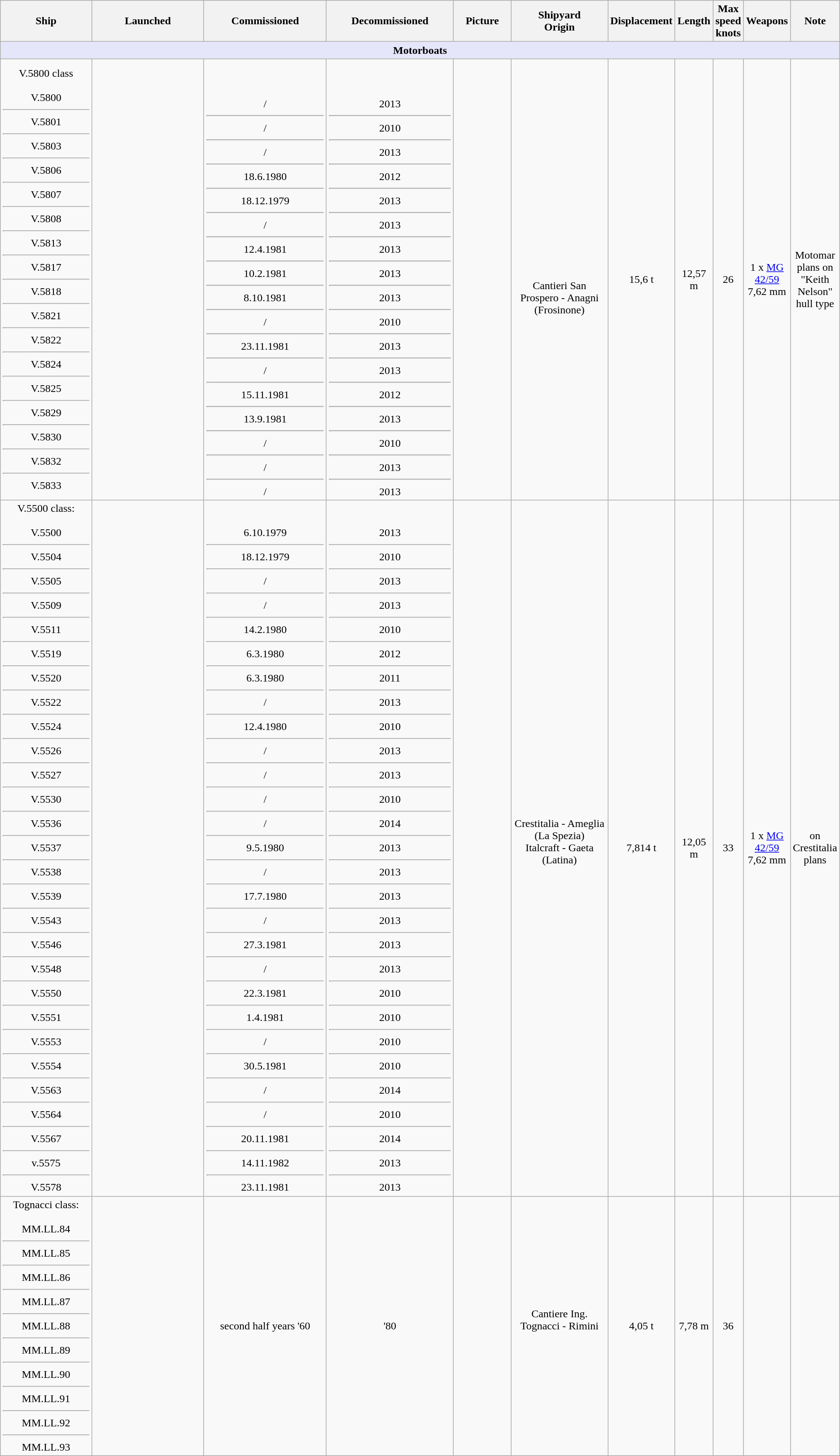<table class="wikitable" style="text-align:center;">
<tr>
<th style="text-align:central; width:15%;">Ship</th>
<th style="text-align:central; width:20%;">Launched<br></th>
<th style="text-align:central; width:20%;">Commissioned<br></th>
<th style="text-align:central; width:20%;">Decommissioned<br></th>
<th style="text-align:central; width:9%;">Picture</th>
<th style="text-align:central; width:24%;">Shipyard<br>Origin</th>
<th style="text-align:central; width:15%;">Displacement<br></th>
<th style="text-align:central; width:15%;">Length<br></th>
<th style="text-align:central; width:15%;">Max<br>speed<br>knots</th>
<th style="text-align:central; width:20%;">Weapons</th>
<th style="text-align:central; width:20%;">Note</th>
</tr>
<tr>
<th colspan="11" style="background: lavender;">Motorboats</th>
</tr>
<tr>
<td>V.5800 class<br><br>V.5800<hr>V.5801<hr>V.5803<hr>V.5806<hr>V.5807<hr>V.5808<hr>V.5813<hr>V.5817<hr>V.5818<hr>V.5821<hr>V.5822<hr>V.5824<hr>V.5825<hr>V.5829<hr>V.5830<hr>V.5832<hr>V.5833</td>
<td></td>
<td><br><br><br>/<hr>/<hr>/<hr>18.6.1980<hr>18.12.1979<hr>/<hr>12.4.1981<hr>10.2.1981<hr>8.10.1981<hr>/<hr>23.11.1981<hr>/<hr>15.11.1981<hr>13.9.1981<hr>/<hr>/<hr>/</td>
<td><br><br><br>2013<hr>2010<hr>2013<hr>2012<hr>2013<hr>2013<hr>2013<hr>2013<hr>2013<hr>2010<hr>2013<hr>2013<hr>2012<hr>2013<hr>2010<hr>2013<hr>2013</td>
<td></td>
<td><br> <br><br><br>Cantieri San Prospero - Anagni (Frosinone)<br><br></td>
<td>15,6 t</td>
<td>12,57 m</td>
<td>26</td>
<td>1 x <a href='#'>MG 42/59</a> 7,62 mm</td>
<td>Motomar plans on "Keith Nelson" hull type</td>
</tr>
<tr>
<td>V.5500 class:<br><br>V.5500<hr>V.5504<hr>V.5505<hr>V.5509<hr>V.5511<hr>V.5519<hr>V.5520<hr>V.5522<hr>V.5524<hr>V.5526<hr>V.5527<hr>V.5530<hr>V.5536<hr>V.5537<hr>V.5538<hr>V.5539<hr>V.5543<hr>V.5546<hr>V.5548<hr>V.5550<hr>V.5551<hr>V.5553<hr>V.5554<hr>V.5563<hr>V.5564<hr>V.5567<hr>v.5575<hr>V.5578</td>
<td></td>
<td><br><br>6.10.1979<hr>18.12.1979<hr>/<hr>/<hr>14.2.1980<hr>6.3.1980<hr>6.3.1980<hr>/<hr>12.4.1980<hr>/<hr>/<hr>/<hr>/<hr>9.5.1980<hr>/<hr>17.7.1980<hr>/<hr>27.3.1981<hr>/<hr>22.3.1981<hr>1.4.1981<hr>/<hr>30.5.1981<hr>/<hr>/<hr>20.11.1981<hr>14.11.1982<hr>23.11.1981</td>
<td><br><br>2013<hr>2010<hr>2013 <hr>2013<hr>2010<hr>2012<hr>2011<hr>2013<hr>2010<hr>2013<hr>2013<hr>2010<hr>2014<hr>2013<hr>2013<hr>2013<hr>2013<hr>2013<hr>2013<hr>2010<hr>2010<hr>2010<hr>2010<hr>2014<hr>2010<hr>2014<hr>2013<hr>2013</td>
<td></td>
<td>Crestitalia - Ameglia (La Spezia)<br>Italcraft - Gaeta (Latina)<br><br></td>
<td>7,814 t</td>
<td>12,05 m</td>
<td>33</td>
<td>1 x <a href='#'>MG 42/59</a> 7,62 mm</td>
<td>on Crestitalia plans</td>
</tr>
<tr>
<td>Tognacci class:<br><br>MM.LL.84<hr>MM.LL.85<hr>MM.LL.86<hr>MM.LL.87<hr>MM.LL.88<hr>MM.LL.89<hr>MM.LL.90<hr>MM.LL.91<hr>MM.LL.92<hr>MM.LL.93</td>
<td></td>
<td>second half years '60</td>
<td>'80</td>
<td></td>
<td>Cantiere Ing. Tognacci - Rimini<br><br></td>
<td>4,05 t</td>
<td>7,78 m</td>
<td>36</td>
<td></td>
<td></td>
</tr>
</table>
